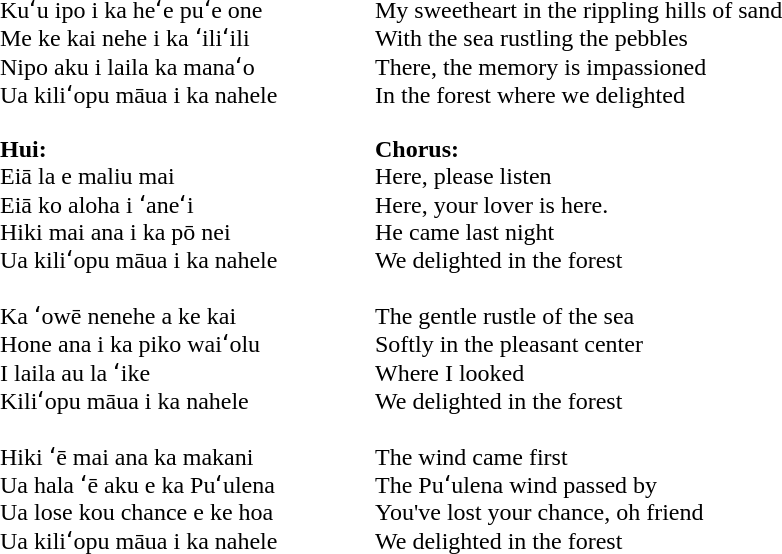<table cellpadding=0 cellspacing=0>
<tr>
<td>Kuʻu ipo i ka heʻe puʻe one</td>
<td>My sweetheart in the rippling hills of sand</td>
</tr>
<tr>
<td>Me ke kai nehe i ka ʻiliʻili</td>
<td>With the sea rustling the pebbles</td>
</tr>
<tr>
<td>Nipo aku i laila ka manaʻo</td>
<td>There, the memory is impassioned</td>
</tr>
<tr>
<td>Ua kiliʻopu māua i ka nahele</td>
<td>In the forest where we delighted</td>
</tr>
<tr>
<td width="250px"> </td>
<td width="300px"> </td>
</tr>
<tr>
<td><strong>Hui:</strong></td>
<td><strong>Chorus:</strong></td>
</tr>
<tr>
<td>Eiā la e maliu mai</td>
<td>Here, please listen</td>
</tr>
<tr>
<td>Eiā ko aloha i ʻaneʻi</td>
<td>Here, your lover is here.</td>
</tr>
<tr>
<td>Hiki mai ana i ka pō nei</td>
<td>He came last night</td>
</tr>
<tr>
<td>Ua kiliʻopu māua i ka nahele</td>
<td>We delighted in the forest</td>
</tr>
<tr>
<td> </td>
<td> </td>
</tr>
<tr>
<td>Ka ʻowē nenehe a ke kai</td>
<td>The gentle rustle of the sea</td>
</tr>
<tr>
<td>Hone ana i ka piko waiʻolu</td>
<td>Softly in the pleasant center</td>
</tr>
<tr>
<td>I laila au la ʻike</td>
<td>Where I looked</td>
</tr>
<tr>
<td>Kiliʻopu māua i ka nahele</td>
<td>We delighted in the forest</td>
</tr>
<tr>
<td> </td>
<td> </td>
</tr>
<tr>
<td>Hiki ʻē mai ana ka makani</td>
<td>The wind came first</td>
</tr>
<tr>
<td>Ua hala ʻē aku e ka Puʻulena</td>
<td>The Puʻulena wind passed by</td>
</tr>
<tr>
<td>Ua lose kou chance e ke hoa</td>
<td>You've lost your chance, oh friend</td>
</tr>
<tr>
<td>Ua kiliʻopu māua i ka nahele</td>
<td>We delighted in the forest</td>
</tr>
</table>
